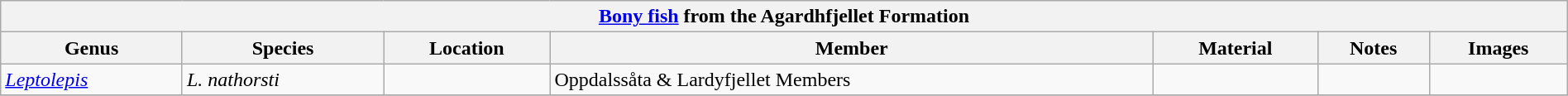<table class="wikitable"  style="margin:auto; width:100%;">
<tr>
<th colspan="7" align="center"><strong><a href='#'>Bony fish</a> from the Agardhfjellet Formation</strong></th>
</tr>
<tr>
<th>Genus</th>
<th>Species</th>
<th>Location</th>
<th>Member</th>
<th>Material</th>
<th>Notes</th>
<th>Images</th>
</tr>
<tr>
<td><em><a href='#'>Leptolepis</a></em></td>
<td><em>L. nathorsti</em></td>
<td></td>
<td>Oppdalssåta & Lardyfjellet Members</td>
<td></td>
<td></td>
<td></td>
</tr>
<tr>
</tr>
</table>
